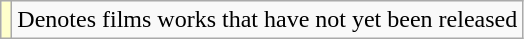<table class="wikitable">
<tr>
<td style="background:#ffc;"></td>
<td>Denotes films works that have not yet been released</td>
</tr>
</table>
